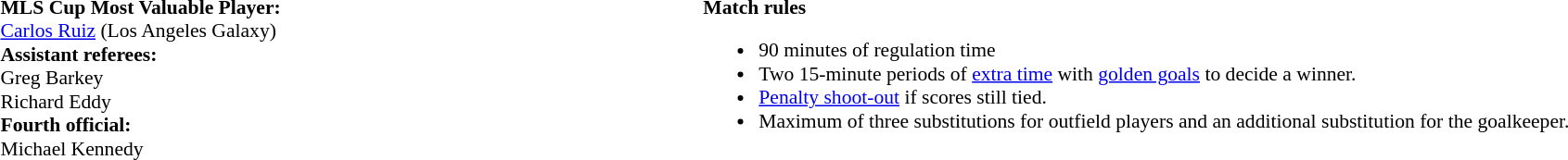<table style="width:100%;font-size:90%">
<tr>
<td><br><strong>MLS Cup Most Valuable Player:</strong>
<br> <a href='#'>Carlos Ruiz</a> (Los Angeles Galaxy)<br><strong>Assistant referees:</strong>
<br> Greg Barkey
<br> Richard Eddy
<br><strong>Fourth official:</strong>
<br> Michael Kennedy</td>
<td style="width:60%; vertical-align:top"><br><strong>Match rules</strong><ul><li>90 minutes of regulation time</li><li>Two 15-minute periods of <a href='#'>extra time</a> with <a href='#'>golden goals</a> to decide a winner.</li><li><a href='#'>Penalty shoot-out</a> if scores still tied.</li><li>Maximum of three substitutions for outfield players and an additional substitution for the goalkeeper.</li></ul></td>
</tr>
</table>
